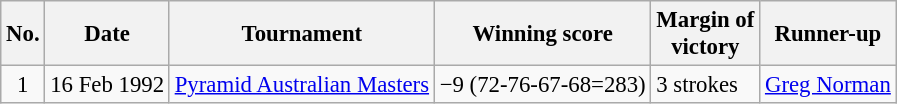<table class="wikitable" style="font-size:95%;">
<tr>
<th>No.</th>
<th>Date</th>
<th>Tournament</th>
<th>Winning score</th>
<th>Margin of<br>victory</th>
<th>Runner-up</th>
</tr>
<tr>
<td align=center>1</td>
<td align=right>16 Feb 1992</td>
<td><a href='#'>Pyramid Australian Masters</a></td>
<td>−9 (72-76-67-68=283)</td>
<td>3 strokes</td>
<td> <a href='#'>Greg Norman</a></td>
</tr>
</table>
